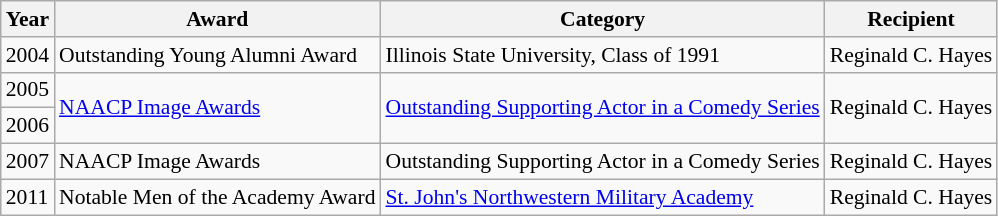<table class="wikitable" style="font-size:90%">
<tr>
<th>Year</th>
<th>Award</th>
<th>Category</th>
<th>Recipient</th>
</tr>
<tr>
<td>2004</td>
<td>Outstanding Young Alumni Award</td>
<td>Illinois State University, Class of 1991</td>
<td>Reginald C. Hayes</td>
</tr>
<tr>
<td>2005</td>
<td rowspan=2><a href='#'>NAACP Image Awards</a></td>
<td rowspan=2><a href='#'>Outstanding Supporting Actor in a Comedy Series</a></td>
<td rowspan=2>Reginald C. Hayes</td>
</tr>
<tr>
<td>2006</td>
</tr>
<tr>
<td>2007</td>
<td>NAACP Image Awards</td>
<td>Outstanding Supporting Actor in a Comedy Series</td>
<td>Reginald C. Hayes</td>
</tr>
<tr>
<td>2011</td>
<td>Notable Men of the Academy Award</td>
<td><a href='#'>St. John's Northwestern Military Academy</a></td>
<td>Reginald C. Hayes</td>
</tr>
</table>
